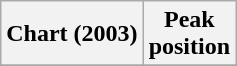<table class="wikitable">
<tr>
<th>Chart (2003)</th>
<th>Peak<br>position</th>
</tr>
<tr>
</tr>
</table>
